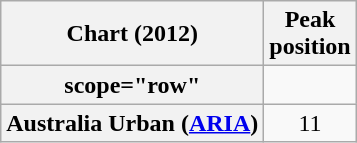<table class="wikitable sortable plainrowheaders" style="text-align:center;">
<tr>
<th scope="col">Chart (2012)</th>
<th scope="col">Peak<br>position</th>
</tr>
<tr>
<th>scope="row"</th>
</tr>
<tr>
<th scope="row">Australia Urban (<a href='#'>ARIA</a>)</th>
<td>11</td>
</tr>
</table>
